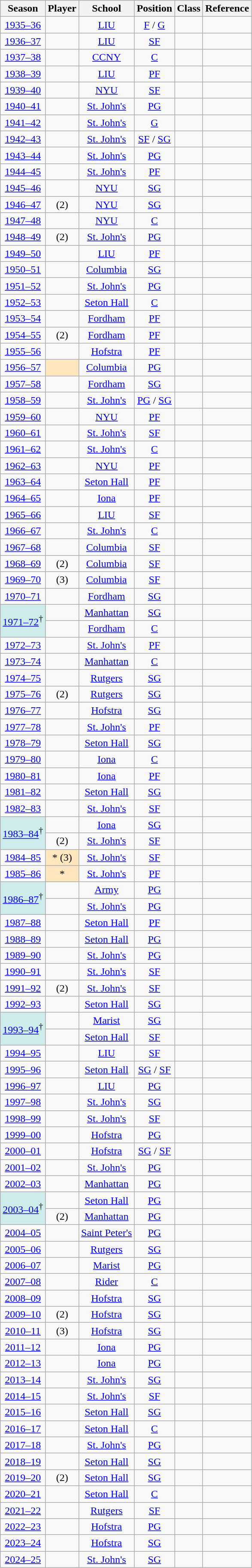<table class="wikitable sortable">
<tr>
<th>Season</th>
<th>Player</th>
<th>School</th>
<th>Position</th>
<th>Class</th>
<th class="unsortable">Reference</th>
</tr>
<tr align="center">
<td><a href='#'>1935–36</a></td>
<td></td>
<td><a href='#'>LIU</a></td>
<td><a href='#'>F</a> / <a href='#'>G</a></td>
<td></td>
<td></td>
</tr>
<tr align="center">
<td><a href='#'>1936–37</a></td>
<td></td>
<td><a href='#'>LIU</a></td>
<td><a href='#'>SF</a></td>
<td></td>
<td></td>
</tr>
<tr align="center">
<td><a href='#'>1937–38</a></td>
<td></td>
<td><a href='#'>CCNY</a></td>
<td><a href='#'>C</a></td>
<td></td>
<td></td>
</tr>
<tr align="center">
<td><a href='#'>1938–39</a></td>
<td></td>
<td><a href='#'>LIU</a></td>
<td><a href='#'>PF</a></td>
<td></td>
<td></td>
</tr>
<tr align="center">
<td><a href='#'>1939–40</a></td>
<td></td>
<td><a href='#'>NYU</a></td>
<td><a href='#'>SF</a></td>
<td></td>
<td></td>
</tr>
<tr align="center">
<td><a href='#'>1940–41</a></td>
<td></td>
<td><a href='#'>St. John's</a></td>
<td><a href='#'>PG</a></td>
<td></td>
<td></td>
</tr>
<tr align="center">
<td><a href='#'>1941–42</a></td>
<td></td>
<td><a href='#'>St. John's</a></td>
<td><a href='#'>G</a></td>
<td></td>
<td></td>
</tr>
<tr align="center">
<td><a href='#'>1942–43</a></td>
<td></td>
<td><a href='#'>St. John's</a></td>
<td><a href='#'>SF</a> / <a href='#'>SG</a></td>
<td></td>
<td></td>
</tr>
<tr align="center">
<td><a href='#'>1943–44</a></td>
<td></td>
<td><a href='#'>St. John's</a></td>
<td><a href='#'>PG</a></td>
<td></td>
<td></td>
</tr>
<tr align="center">
<td><a href='#'>1944–45</a></td>
<td></td>
<td><a href='#'>St. John's</a></td>
<td><a href='#'>PF</a></td>
<td></td>
<td></td>
</tr>
<tr align="center">
<td><a href='#'>1945–46</a></td>
<td></td>
<td><a href='#'>NYU</a></td>
<td><a href='#'>SG</a></td>
<td></td>
<td></td>
</tr>
<tr align="center">
<td><a href='#'>1946–47</a></td>
<td> (2)</td>
<td><a href='#'>NYU</a></td>
<td><a href='#'>SG</a></td>
<td></td>
<td></td>
</tr>
<tr align="center">
<td><a href='#'>1947–48</a></td>
<td></td>
<td><a href='#'>NYU</a></td>
<td><a href='#'>C</a></td>
<td></td>
<td></td>
</tr>
<tr align="center">
<td><a href='#'>1948–49</a></td>
<td> (2)</td>
<td><a href='#'>St. John's</a></td>
<td><a href='#'>PG</a></td>
<td></td>
<td></td>
</tr>
<tr align="center">
<td><a href='#'>1949–50</a></td>
<td></td>
<td><a href='#'>LIU</a></td>
<td><a href='#'>PF</a></td>
<td></td>
<td></td>
</tr>
<tr align="center">
<td><a href='#'>1950–51</a></td>
<td></td>
<td><a href='#'>Columbia</a></td>
<td><a href='#'>SG</a></td>
<td></td>
<td></td>
</tr>
<tr align="center">
<td><a href='#'>1951–52</a></td>
<td></td>
<td><a href='#'>St. John's</a></td>
<td><a href='#'>PG</a></td>
<td></td>
<td></td>
</tr>
<tr align="center">
<td><a href='#'>1952–53</a></td>
<td></td>
<td><a href='#'>Seton Hall</a></td>
<td><a href='#'>C</a></td>
<td></td>
<td></td>
</tr>
<tr align="center">
<td><a href='#'>1953–54</a></td>
<td></td>
<td><a href='#'>Fordham</a></td>
<td><a href='#'>PF</a></td>
<td></td>
<td></td>
</tr>
<tr align="center">
<td><a href='#'>1954–55</a></td>
<td> (2)</td>
<td><a href='#'>Fordham</a></td>
<td><a href='#'>PF</a></td>
<td></td>
<td></td>
</tr>
<tr align="center">
<td><a href='#'>1955–56</a></td>
<td></td>
<td><a href='#'>Hofstra</a></td>
<td><a href='#'>PF</a></td>
<td></td>
<td></td>
</tr>
<tr align="center">
<td><a href='#'>1956–57</a></td>
<td style="background-color:#FFE6BD"></td>
<td><a href='#'>Columbia</a></td>
<td><a href='#'>PG</a></td>
<td></td>
<td></td>
</tr>
<tr align="center">
<td><a href='#'>1957–58</a></td>
<td></td>
<td><a href='#'>Fordham</a></td>
<td><a href='#'>SG</a></td>
<td></td>
<td></td>
</tr>
<tr align="center">
<td><a href='#'>1958–59</a></td>
<td></td>
<td><a href='#'>St. John's</a></td>
<td><a href='#'>PG</a> / <a href='#'>SG</a></td>
<td></td>
<td></td>
</tr>
<tr align="center">
<td><a href='#'>1959–60</a></td>
<td></td>
<td><a href='#'>NYU</a></td>
<td><a href='#'>PF</a></td>
<td></td>
<td></td>
</tr>
<tr align="center">
<td><a href='#'>1960–61</a></td>
<td></td>
<td><a href='#'>St. John's</a></td>
<td><a href='#'>SF</a></td>
<td></td>
<td></td>
</tr>
<tr align="center">
<td><a href='#'>1961–62</a></td>
<td></td>
<td><a href='#'>St. John's</a></td>
<td><a href='#'>C</a></td>
<td></td>
<td></td>
</tr>
<tr align="center">
<td><a href='#'>1962–63</a></td>
<td></td>
<td><a href='#'>NYU</a></td>
<td><a href='#'>PF</a></td>
<td></td>
<td></td>
</tr>
<tr align="center">
<td><a href='#'>1963–64</a></td>
<td></td>
<td><a href='#'>Seton Hall</a></td>
<td><a href='#'>PF</a></td>
<td></td>
<td></td>
</tr>
<tr align="center">
<td><a href='#'>1964–65</a></td>
<td></td>
<td><a href='#'>Iona</a></td>
<td><a href='#'>PF</a></td>
<td></td>
<td></td>
</tr>
<tr align="center">
<td><a href='#'>1965–66</a></td>
<td></td>
<td><a href='#'>LIU</a></td>
<td><a href='#'>SF</a></td>
<td></td>
<td></td>
</tr>
<tr align="center">
<td><a href='#'>1966–67</a></td>
<td></td>
<td><a href='#'>St. John's</a></td>
<td><a href='#'>C</a></td>
<td></td>
<td></td>
</tr>
<tr align="center">
<td><a href='#'>1967–68</a></td>
<td></td>
<td><a href='#'>Columbia</a></td>
<td><a href='#'>SF</a></td>
<td></td>
<td></td>
</tr>
<tr align="center">
<td><a href='#'>1968–69</a></td>
<td> (2)</td>
<td><a href='#'>Columbia</a></td>
<td><a href='#'>SF</a></td>
<td></td>
<td></td>
</tr>
<tr align="center">
<td><a href='#'>1969–70</a></td>
<td> (3)</td>
<td><a href='#'>Columbia</a></td>
<td><a href='#'>SF</a></td>
<td></td>
<td></td>
</tr>
<tr align="center">
<td><a href='#'>1970–71</a></td>
<td></td>
<td><a href='#'>Fordham</a></td>
<td><a href='#'>SG</a></td>
<td></td>
<td></td>
</tr>
<tr align="center">
<td style="background-color:#CFECEC;" rowspan=2><a href='#'>1971–72</a><sup>†</sup></td>
<td></td>
<td><a href='#'>Manhattan</a></td>
<td><a href='#'>SG</a></td>
<td></td>
<td></td>
</tr>
<tr align="center">
<td></td>
<td><a href='#'>Fordham</a></td>
<td><a href='#'>C</a></td>
<td></td>
<td></td>
</tr>
<tr align="center">
<td><a href='#'>1972–73</a></td>
<td></td>
<td><a href='#'>St. John's</a></td>
<td><a href='#'>PF</a></td>
<td></td>
<td></td>
</tr>
<tr align="center">
<td><a href='#'>1973–74</a></td>
<td></td>
<td><a href='#'>Manhattan</a></td>
<td><a href='#'>C</a></td>
<td></td>
<td></td>
</tr>
<tr align="center">
<td><a href='#'>1974–75</a></td>
<td></td>
<td><a href='#'>Rutgers</a></td>
<td><a href='#'>SG</a></td>
<td></td>
<td></td>
</tr>
<tr align="center">
<td><a href='#'>1975–76</a></td>
<td> (2)</td>
<td><a href='#'>Rutgers</a></td>
<td><a href='#'>SG</a></td>
<td></td>
<td></td>
</tr>
<tr align="center">
<td><a href='#'>1976–77</a></td>
<td></td>
<td><a href='#'>Hofstra</a></td>
<td><a href='#'>SG</a></td>
<td></td>
<td></td>
</tr>
<tr align="center">
<td><a href='#'>1977–78</a></td>
<td></td>
<td><a href='#'>St. John's</a></td>
<td><a href='#'>PF</a></td>
<td></td>
<td></td>
</tr>
<tr align="center">
<td><a href='#'>1978–79</a></td>
<td></td>
<td><a href='#'>Seton Hall</a></td>
<td><a href='#'>SG</a></td>
<td></td>
<td></td>
</tr>
<tr align="center">
<td><a href='#'>1979–80</a></td>
<td></td>
<td><a href='#'>Iona</a></td>
<td><a href='#'>C</a></td>
<td></td>
<td></td>
</tr>
<tr align="center">
<td><a href='#'>1980–81</a></td>
<td></td>
<td><a href='#'>Iona</a></td>
<td><a href='#'>PF</a></td>
<td></td>
<td></td>
</tr>
<tr align="center">
<td><a href='#'>1981–82</a></td>
<td></td>
<td><a href='#'>Seton Hall</a></td>
<td><a href='#'>SG</a></td>
<td></td>
<td></td>
</tr>
<tr align="center">
<td><a href='#'>1982–83</a></td>
<td></td>
<td><a href='#'>St. John's</a></td>
<td><a href='#'>SF</a></td>
<td></td>
<td></td>
</tr>
<tr align="center">
<td style="background-color:#CFECEC;" rowspan=2><a href='#'>1983–84</a><sup>†</sup></td>
<td></td>
<td><a href='#'>Iona</a></td>
<td><a href='#'>SG</a></td>
<td></td>
<td></td>
</tr>
<tr align="center">
<td> (2)</td>
<td><a href='#'>St. John's</a></td>
<td><a href='#'>SF</a></td>
<td></td>
<td></td>
</tr>
<tr align="center">
<td><a href='#'>1984–85</a></td>
<td style="background-color:#FFE6BD">* (3)</td>
<td><a href='#'>St. John's</a></td>
<td><a href='#'>SF</a></td>
<td></td>
<td></td>
</tr>
<tr align="center">
<td><a href='#'>1985–86</a></td>
<td style="background-color:#FFE6BD">*</td>
<td><a href='#'>St. John's</a></td>
<td><a href='#'>PF</a></td>
<td></td>
<td></td>
</tr>
<tr align="center">
<td style="background-color:#CFECEC;" rowspan=2><a href='#'>1986–87</a><sup>†</sup></td>
<td></td>
<td><a href='#'>Army</a></td>
<td><a href='#'>PG</a></td>
<td></td>
<td></td>
</tr>
<tr align="center">
<td></td>
<td><a href='#'>St. John's</a></td>
<td><a href='#'>PG</a></td>
<td></td>
<td></td>
</tr>
<tr align="center">
<td><a href='#'>1987–88</a></td>
<td></td>
<td><a href='#'>Seton Hall</a></td>
<td><a href='#'>PF</a></td>
<td></td>
<td></td>
</tr>
<tr align="center">
<td><a href='#'>1988–89</a></td>
<td></td>
<td><a href='#'>Seton Hall</a></td>
<td><a href='#'>PG</a></td>
<td></td>
<td></td>
</tr>
<tr align="center">
<td><a href='#'>1989–90</a></td>
<td></td>
<td><a href='#'>St. John's</a></td>
<td><a href='#'>PG</a></td>
<td></td>
<td></td>
</tr>
<tr align="center">
<td><a href='#'>1990–91</a></td>
<td></td>
<td><a href='#'>St. John's</a></td>
<td><a href='#'>SF</a></td>
<td></td>
<td></td>
</tr>
<tr align="center">
<td><a href='#'>1991–92</a></td>
<td> (2)</td>
<td><a href='#'>St. John's</a></td>
<td><a href='#'>SF</a></td>
<td></td>
<td></td>
</tr>
<tr align="center">
<td><a href='#'>1992–93</a></td>
<td></td>
<td><a href='#'>Seton Hall</a></td>
<td><a href='#'>SG</a></td>
<td></td>
<td></td>
</tr>
<tr align="center">
<td style="background-color:#CFECEC;" rowspan=2><a href='#'>1993–94</a><sup>†</sup></td>
<td></td>
<td><a href='#'>Marist</a></td>
<td><a href='#'>SG</a></td>
<td></td>
<td></td>
</tr>
<tr align="center">
<td></td>
<td><a href='#'>Seton Hall</a></td>
<td><a href='#'>SF</a></td>
<td></td>
<td></td>
</tr>
<tr align="center">
<td><a href='#'>1994–95</a></td>
<td></td>
<td><a href='#'>LIU</a></td>
<td><a href='#'>SF</a></td>
<td></td>
<td></td>
</tr>
<tr align="center">
<td><a href='#'>1995–96</a></td>
<td></td>
<td><a href='#'>Seton Hall</a></td>
<td><a href='#'>SG</a> / <a href='#'>SF</a></td>
<td></td>
<td></td>
</tr>
<tr align="center">
<td><a href='#'>1996–97</a></td>
<td></td>
<td><a href='#'>LIU</a></td>
<td><a href='#'>PG</a></td>
<td></td>
<td></td>
</tr>
<tr align="center">
<td><a href='#'>1997–98</a></td>
<td></td>
<td><a href='#'>St. John's</a></td>
<td><a href='#'>SG</a></td>
<td></td>
<td></td>
</tr>
<tr align="center">
<td><a href='#'>1998–99</a></td>
<td></td>
<td><a href='#'>St. John's</a></td>
<td><a href='#'>SF</a></td>
<td></td>
<td></td>
</tr>
<tr align="center">
<td><a href='#'>1999–00</a></td>
<td></td>
<td><a href='#'>Hofstra</a></td>
<td><a href='#'>PG</a></td>
<td></td>
<td></td>
</tr>
<tr align="center">
<td><a href='#'>2000–01</a></td>
<td></td>
<td><a href='#'>Hofstra</a></td>
<td><a href='#'>SG</a> / <a href='#'>SF</a></td>
<td></td>
<td></td>
</tr>
<tr align="center">
<td><a href='#'>2001–02</a></td>
<td></td>
<td><a href='#'>St. John's</a></td>
<td><a href='#'>PG</a></td>
<td></td>
<td></td>
</tr>
<tr align="center">
<td><a href='#'>2002–03</a></td>
<td></td>
<td><a href='#'>Manhattan</a></td>
<td><a href='#'>PG</a></td>
<td></td>
<td></td>
</tr>
<tr align="center">
<td style="background-color:#CFECEC;" rowspan=2><a href='#'>2003–04</a><sup>†</sup></td>
<td></td>
<td><a href='#'>Seton Hall</a></td>
<td><a href='#'>PG</a></td>
<td></td>
<td></td>
</tr>
<tr align="center">
<td> (2)</td>
<td><a href='#'>Manhattan</a></td>
<td><a href='#'>PG</a></td>
<td></td>
<td></td>
</tr>
<tr align="center">
<td><a href='#'>2004–05</a></td>
<td></td>
<td><a href='#'>Saint Peter's</a></td>
<td><a href='#'>PG</a></td>
<td></td>
<td></td>
</tr>
<tr align="center">
<td><a href='#'>2005–06</a></td>
<td></td>
<td><a href='#'>Rutgers</a></td>
<td><a href='#'>SG</a></td>
<td></td>
<td></td>
</tr>
<tr align="center">
<td><a href='#'>2006–07</a></td>
<td></td>
<td><a href='#'>Marist</a></td>
<td><a href='#'>PG</a></td>
<td></td>
<td></td>
</tr>
<tr align="center">
<td><a href='#'>2007–08</a></td>
<td></td>
<td><a href='#'>Rider</a></td>
<td><a href='#'>C</a></td>
<td></td>
<td></td>
</tr>
<tr align="center">
<td><a href='#'>2008–09</a></td>
<td></td>
<td><a href='#'>Hofstra</a></td>
<td><a href='#'>SG</a></td>
<td></td>
<td></td>
</tr>
<tr align="center">
<td><a href='#'>2009–10</a></td>
<td> (2)</td>
<td><a href='#'>Hofstra</a></td>
<td><a href='#'>SG</a></td>
<td></td>
<td></td>
</tr>
<tr align="center">
<td><a href='#'>2010–11</a></td>
<td> (3)</td>
<td><a href='#'>Hofstra</a></td>
<td><a href='#'>SG</a></td>
<td></td>
<td></td>
</tr>
<tr align="center">
<td><a href='#'>2011–12</a></td>
<td></td>
<td><a href='#'>Iona</a></td>
<td><a href='#'>PG</a></td>
<td></td>
<td></td>
</tr>
<tr align="center">
<td><a href='#'>2012–13</a></td>
<td></td>
<td><a href='#'>Iona</a></td>
<td><a href='#'>PG</a></td>
<td></td>
<td></td>
</tr>
<tr align="center">
<td><a href='#'>2013–14</a></td>
<td></td>
<td><a href='#'>St. John's</a></td>
<td><a href='#'>SG</a></td>
<td></td>
<td></td>
</tr>
<tr align="center">
<td><a href='#'>2014–15</a></td>
<td></td>
<td><a href='#'>St. John's</a></td>
<td><a href='#'>SF</a></td>
<td></td>
<td></td>
</tr>
<tr align="center">
<td><a href='#'>2015–16</a></td>
<td></td>
<td><a href='#'>Seton Hall</a></td>
<td><a href='#'>SG</a></td>
<td></td>
<td></td>
</tr>
<tr align="center">
<td><a href='#'>2016–17</a></td>
<td></td>
<td><a href='#'>Seton Hall</a></td>
<td><a href='#'>C</a></td>
<td></td>
<td></td>
</tr>
<tr align="center">
<td><a href='#'>2017–18</a></td>
<td></td>
<td><a href='#'>St. John's</a></td>
<td><a href='#'>PG</a></td>
<td></td>
<td></td>
</tr>
<tr align="center">
<td><a href='#'>2018–19</a></td>
<td></td>
<td><a href='#'>Seton Hall</a></td>
<td><a href='#'>SG</a></td>
<td></td>
<td></td>
</tr>
<tr align="center">
<td><a href='#'>2019–20</a></td>
<td> (2)</td>
<td><a href='#'>Seton Hall</a></td>
<td><a href='#'>SG</a></td>
<td></td>
<td></td>
</tr>
<tr align="center">
<td><a href='#'>2020–21</a></td>
<td></td>
<td><a href='#'>Seton Hall</a></td>
<td><a href='#'>C</a></td>
<td></td>
<td></td>
</tr>
<tr align="center">
<td><a href='#'>2021–22</a></td>
<td></td>
<td><a href='#'>Rutgers</a></td>
<td><a href='#'>SF</a></td>
<td></td>
<td></td>
</tr>
<tr align="center">
<td><a href='#'>2022–23</a></td>
<td></td>
<td><a href='#'>Hofstra</a></td>
<td><a href='#'>PG</a></td>
<td></td>
<td></td>
</tr>
<tr align=center>
<td><a href='#'>2023–24</a></td>
<td></td>
<td><a href='#'>Hofstra</a></td>
<td><a href='#'>SG</a></td>
<td></td>
<td></td>
</tr>
<tr align=center>
<td><a href='#'>2024–25</a></td>
<td></td>
<td><a href='#'>St. John's</a></td>
<td><a href='#'>SG</a></td>
<td></td>
<td></td>
</tr>
</table>
